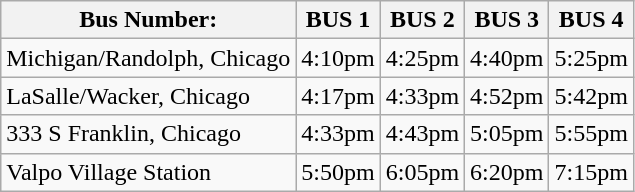<table class="wikitable">
<tr>
<th>Bus Number:</th>
<th>BUS 1</th>
<th>BUS 2</th>
<th>BUS 3</th>
<th>BUS 4</th>
</tr>
<tr>
<td>Michigan/Randolph, Chicago</td>
<td>4:10pm</td>
<td>4:25pm</td>
<td>4:40pm</td>
<td>5:25pm</td>
</tr>
<tr>
<td>LaSalle/Wacker, Chicago</td>
<td>4:17pm</td>
<td>4:33pm</td>
<td>4:52pm</td>
<td>5:42pm</td>
</tr>
<tr>
<td>333 S Franklin, Chicago</td>
<td>4:33pm</td>
<td>4:43pm</td>
<td>5:05pm</td>
<td>5:55pm</td>
</tr>
<tr>
<td>Valpo Village Station</td>
<td>5:50pm</td>
<td>6:05pm</td>
<td>6:20pm</td>
<td>7:15pm</td>
</tr>
</table>
